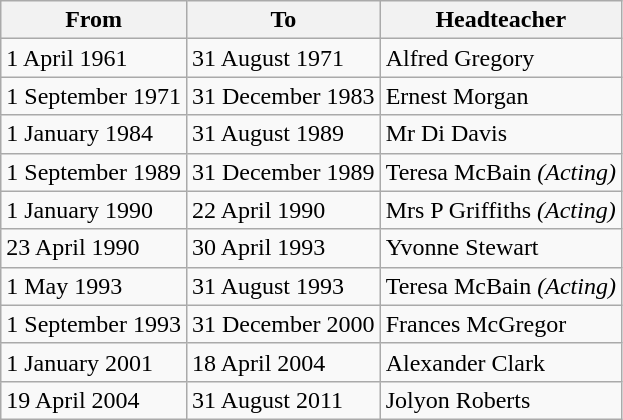<table class="wikitable">
<tr>
<th>From</th>
<th>To</th>
<th>Headteacher</th>
</tr>
<tr>
<td>1 April 1961</td>
<td>31 August 1971</td>
<td>Alfred Gregory</td>
</tr>
<tr>
<td>1 September 1971</td>
<td>31 December 1983</td>
<td>Ernest Morgan</td>
</tr>
<tr>
<td>1 January 1984</td>
<td>31 August 1989</td>
<td>Mr Di Davis</td>
</tr>
<tr>
<td>1 September 1989</td>
<td>31 December 1989</td>
<td>Teresa McBain <em>(Acting)</em></td>
</tr>
<tr>
<td>1 January 1990</td>
<td>22 April 1990</td>
<td>Mrs P Griffiths <em>(Acting)</em></td>
</tr>
<tr>
<td>23 April 1990</td>
<td>30 April 1993</td>
<td>Yvonne Stewart</td>
</tr>
<tr>
<td>1 May 1993</td>
<td>31 August 1993</td>
<td>Teresa McBain <em>(Acting)</em></td>
</tr>
<tr>
<td>1 September 1993</td>
<td>31 December 2000</td>
<td>Frances McGregor</td>
</tr>
<tr>
<td>1 January 2001</td>
<td>18 April 2004</td>
<td>Alexander Clark</td>
</tr>
<tr>
<td>19 April 2004</td>
<td>31 August 2011</td>
<td>Jolyon Roberts</td>
</tr>
</table>
